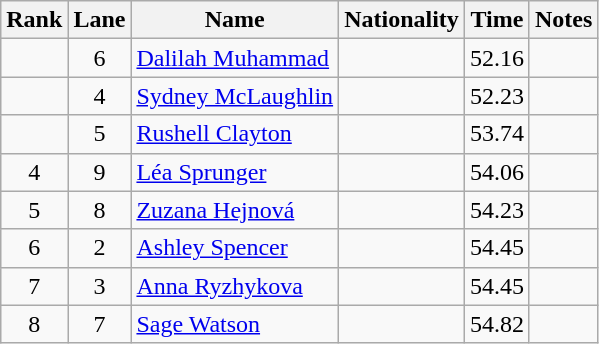<table class="wikitable sortable" style="text-align:center">
<tr>
<th>Rank</th>
<th>Lane</th>
<th>Name</th>
<th>Nationality</th>
<th>Time</th>
<th>Notes</th>
</tr>
<tr>
<td></td>
<td>6</td>
<td align=left><a href='#'>Dalilah Muhammad</a></td>
<td align=left></td>
<td>52.16</td>
<td><strong></strong></td>
</tr>
<tr>
<td></td>
<td>4</td>
<td align=left><a href='#'>Sydney McLaughlin</a></td>
<td align=left></td>
<td>52.23</td>
<td></td>
</tr>
<tr>
<td></td>
<td>5</td>
<td align=left><a href='#'>Rushell Clayton</a></td>
<td align=left></td>
<td>53.74</td>
<td></td>
</tr>
<tr>
<td>4</td>
<td>9</td>
<td align=left><a href='#'>Léa Sprunger</a></td>
<td align=left></td>
<td>54.06</td>
<td><strong></strong></td>
</tr>
<tr>
<td>5</td>
<td>8</td>
<td align=left><a href='#'>Zuzana Hejnová</a></td>
<td align=left></td>
<td>54.23</td>
<td></td>
</tr>
<tr>
<td>6</td>
<td>2</td>
<td align=left><a href='#'>Ashley Spencer</a></td>
<td align=left></td>
<td>54.45</td>
<td></td>
</tr>
<tr>
<td>7</td>
<td>3</td>
<td align=left><a href='#'>Anna Ryzhykova</a></td>
<td align=left></td>
<td>54.45</td>
<td></td>
</tr>
<tr>
<td>8</td>
<td>7</td>
<td align=left><a href='#'>Sage Watson</a></td>
<td align=left></td>
<td>54.82</td>
<td></td>
</tr>
</table>
